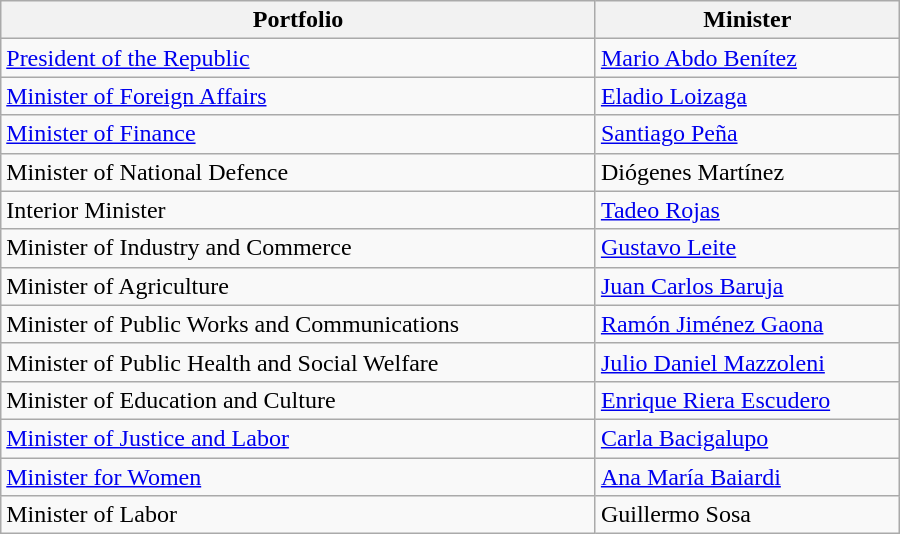<table class="sortable wikitable" style="width: 600px">
<tr>
<th width="400px">Portfolio</th>
<th width="200px">Minister</th>
</tr>
<tr>
<td><a href='#'>President of the Republic</a></td>
<td><a href='#'>Mario Abdo Benítez</a></td>
</tr>
<tr>
<td><a href='#'>Minister of Foreign Affairs</a></td>
<td><a href='#'>Eladio Loizaga</a></td>
</tr>
<tr>
<td><a href='#'>Minister of Finance</a></td>
<td><a href='#'>Santiago Peña</a></td>
</tr>
<tr>
<td>Minister of National Defence</td>
<td>Diógenes Martínez</td>
</tr>
<tr>
<td>Interior Minister</td>
<td><a href='#'>Tadeo Rojas</a></td>
</tr>
<tr>
<td>Minister of Industry and Commerce</td>
<td><a href='#'>Gustavo Leite</a></td>
</tr>
<tr>
<td>Minister of Agriculture</td>
<td><a href='#'>Juan Carlos Baruja</a></td>
</tr>
<tr>
<td>Minister of Public Works and Communications</td>
<td><a href='#'>Ramón Jiménez Gaona</a></td>
</tr>
<tr>
<td>Minister of Public Health and Social Welfare</td>
<td><a href='#'>Julio Daniel Mazzoleni</a></td>
</tr>
<tr>
<td>Minister of Education and Culture</td>
<td><a href='#'>Enrique Riera Escudero</a></td>
</tr>
<tr>
<td><a href='#'>Minister of Justice and Labor</a></td>
<td><a href='#'>Carla Bacigalupo</a></td>
</tr>
<tr>
<td><a href='#'>Minister for Women</a></td>
<td><a href='#'>Ana María Baiardi</a></td>
</tr>
<tr>
<td>Minister of Labor</td>
<td>Guillermo Sosa</td>
</tr>
</table>
